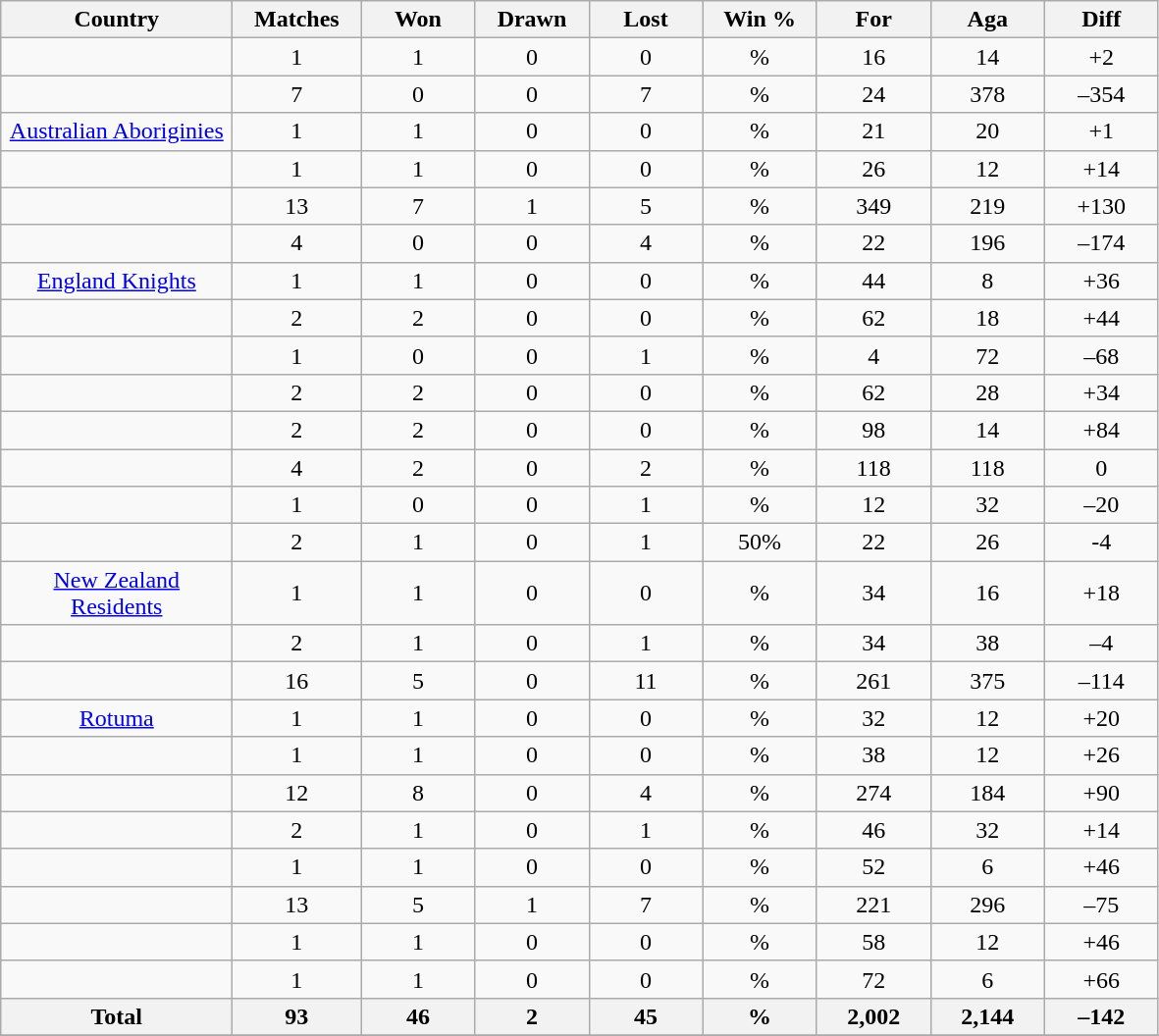<table class="wikitable sortable" style="text-align:center">
<tr>
<th style="width:150px;">Country</th>
<th width="80">Matches</th>
<th width="70">Won</th>
<th width="70">Drawn</th>
<th width="70">Lost</th>
<th width="70">Win %</th>
<th width="70">For</th>
<th width="70">Aga</th>
<th width="70">Diff</th>
</tr>
<tr>
<td></td>
<td>1</td>
<td>1</td>
<td>0</td>
<td>0</td>
<td>%</td>
<td>16</td>
<td>14</td>
<td>+2</td>
</tr>
<tr>
<td></td>
<td>7</td>
<td>0</td>
<td>0</td>
<td>7</td>
<td>%</td>
<td>24</td>
<td>378</td>
<td>–354</td>
</tr>
<tr>
<td> <a href='#'>Australian Aboriginies</a></td>
<td>1</td>
<td>1</td>
<td>0</td>
<td>0</td>
<td>%</td>
<td>21</td>
<td>20</td>
<td>+1</td>
</tr>
<tr>
<td></td>
<td>1</td>
<td>1</td>
<td>0</td>
<td>0</td>
<td>%</td>
<td>26</td>
<td>12</td>
<td>+14</td>
</tr>
<tr>
<td></td>
<td>13</td>
<td>7</td>
<td>1</td>
<td>5</td>
<td>%</td>
<td>349</td>
<td>219</td>
<td>+130</td>
</tr>
<tr>
<td></td>
<td>4</td>
<td>0</td>
<td>0</td>
<td>4</td>
<td>%</td>
<td>22</td>
<td>196</td>
<td>–174</td>
</tr>
<tr>
<td> <a href='#'>England Knights</a></td>
<td>1</td>
<td>1</td>
<td>0</td>
<td>0</td>
<td>%</td>
<td>44</td>
<td>8</td>
<td>+36</td>
</tr>
<tr>
<td></td>
<td>2</td>
<td>2</td>
<td>0</td>
<td>0</td>
<td>%</td>
<td>62</td>
<td>18</td>
<td>+44</td>
</tr>
<tr>
<td></td>
<td>1</td>
<td>0</td>
<td>0</td>
<td>1</td>
<td>%</td>
<td>4</td>
<td>72</td>
<td>–68</td>
</tr>
<tr>
<td></td>
<td>2</td>
<td>2</td>
<td>0</td>
<td>0</td>
<td>%</td>
<td>62</td>
<td>28</td>
<td>+34</td>
</tr>
<tr>
<td></td>
<td>2</td>
<td>2</td>
<td>0</td>
<td>0</td>
<td>%</td>
<td>98</td>
<td>14</td>
<td>+84</td>
</tr>
<tr>
<td></td>
<td>4</td>
<td>2</td>
<td>0</td>
<td>2</td>
<td>%</td>
<td>118</td>
<td>118</td>
<td>0</td>
</tr>
<tr>
<td></td>
<td>1</td>
<td>0</td>
<td>0</td>
<td>1</td>
<td>%</td>
<td>12</td>
<td>32</td>
<td>–20</td>
</tr>
<tr>
<td></td>
<td>2</td>
<td>1</td>
<td>0</td>
<td>1</td>
<td>50%</td>
<td>22</td>
<td>26</td>
<td>-4</td>
</tr>
<tr>
<td> <a href='#'>New Zealand Residents</a></td>
<td>1</td>
<td>1</td>
<td>0</td>
<td>0</td>
<td>%</td>
<td>34</td>
<td>16</td>
<td>+18</td>
</tr>
<tr>
<td></td>
<td>2</td>
<td>1</td>
<td>0</td>
<td>1</td>
<td>%</td>
<td>34</td>
<td>38</td>
<td>–4</td>
</tr>
<tr>
<td></td>
<td>16</td>
<td>5</td>
<td>0</td>
<td>11</td>
<td>%</td>
<td>261</td>
<td>375</td>
<td>–114</td>
</tr>
<tr>
<td> <a href='#'>Rotuma</a></td>
<td>1</td>
<td>1</td>
<td>0</td>
<td>0</td>
<td>%</td>
<td>32</td>
<td>12</td>
<td>+20</td>
</tr>
<tr>
<td></td>
<td>1</td>
<td>1</td>
<td>0</td>
<td>0</td>
<td>%</td>
<td>38</td>
<td>12</td>
<td>+26</td>
</tr>
<tr>
<td></td>
<td>12</td>
<td>8</td>
<td>0</td>
<td>4</td>
<td>%</td>
<td>274</td>
<td>184</td>
<td>+90</td>
</tr>
<tr>
<td></td>
<td>2</td>
<td>1</td>
<td>0</td>
<td>1</td>
<td>%</td>
<td>46</td>
<td>32</td>
<td>+14</td>
</tr>
<tr>
<td></td>
<td>1</td>
<td>1</td>
<td>0</td>
<td>0</td>
<td>%</td>
<td>52</td>
<td>6</td>
<td>+46</td>
</tr>
<tr>
<td></td>
<td>13</td>
<td>5</td>
<td>1</td>
<td>7</td>
<td>%</td>
<td>221</td>
<td>296</td>
<td>–75</td>
</tr>
<tr>
<td></td>
<td>1</td>
<td>1</td>
<td>0</td>
<td>0</td>
<td>%</td>
<td>58</td>
<td>12</td>
<td>+46</td>
</tr>
<tr>
<td></td>
<td>1</td>
<td>1</td>
<td>0</td>
<td>0</td>
<td>%</td>
<td>72</td>
<td>6</td>
<td>+66</td>
</tr>
<tr>
<th>Total</th>
<th>93</th>
<th>46</th>
<th>2</th>
<th>45</th>
<th>%</th>
<th>2,002</th>
<th>2,144</th>
<th>–142</th>
</tr>
<tr>
</tr>
</table>
